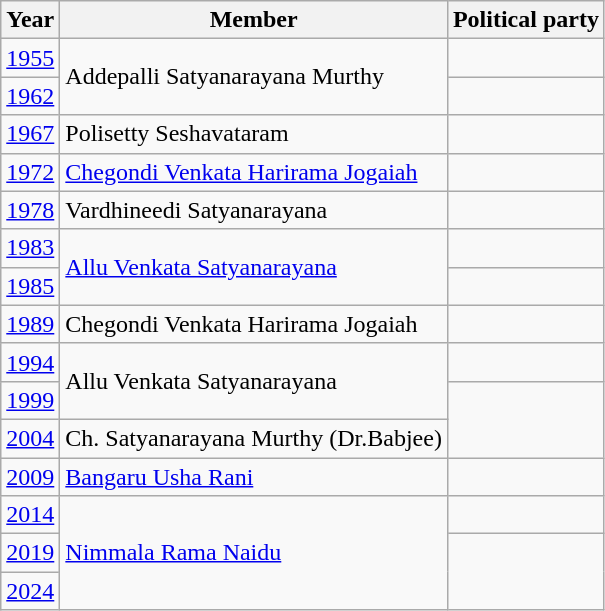<table class="wikitable sortable">
<tr>
<th>Year</th>
<th>Member</th>
<th colspan="2">Political party</th>
</tr>
<tr>
<td><a href='#'>1955</a></td>
<td rowspan=2>Addepalli Satyanarayana Murthy</td>
<td></td>
</tr>
<tr>
<td><a href='#'>1962</a></td>
</tr>
<tr>
<td><a href='#'>1967</a></td>
<td>Polisetty Seshavataram</td>
<td></td>
</tr>
<tr>
<td><a href='#'>1972</a></td>
<td><a href='#'>Chegondi Venkata Harirama Jogaiah</a></td>
<td></td>
</tr>
<tr>
<td><a href='#'>1978</a></td>
<td>Vardhineedi Satyanarayana</td>
</tr>
<tr>
<td><a href='#'>1983</a></td>
<td rowspan=2><a href='#'>Allu Venkata Satyanarayana</a></td>
<td></td>
</tr>
<tr>
<td><a href='#'>1985</a></td>
</tr>
<tr>
<td><a href='#'>1989</a></td>
<td>Chegondi Venkata Harirama Jogaiah</td>
<td></td>
</tr>
<tr>
<td><a href='#'>1994</a></td>
<td rowspan=2>Allu Venkata Satyanarayana</td>
<td></td>
</tr>
<tr>
<td><a href='#'>1999</a></td>
</tr>
<tr>
<td><a href='#'>2004</a></td>
<td>Ch. Satyanarayana Murthy (Dr.Babjee)</td>
</tr>
<tr>
<td><a href='#'>2009</a></td>
<td><a href='#'>Bangaru Usha Rani</a></td>
<td></td>
</tr>
<tr>
<td><a href='#'>2014</a></td>
<td rowspan=3><a href='#'>Nimmala Rama Naidu</a></td>
<td></td>
</tr>
<tr>
<td><a href='#'>2019</a></td>
</tr>
<tr>
<td><a href='#'>2024</a></td>
</tr>
</table>
